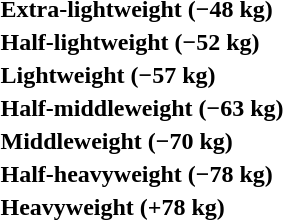<table>
<tr>
<th rowspan=2 style="text-align:left;">Extra-lightweight (−48 kg)</th>
<td rowspan=2></td>
<td rowspan=2></td>
<td></td>
</tr>
<tr>
<td></td>
</tr>
<tr>
<th rowspan=2 style="text-align:left;">Half-lightweight (−52 kg)</th>
<td rowspan=2></td>
<td rowspan=2></td>
<td></td>
</tr>
<tr>
<td></td>
</tr>
<tr>
<th rowspan=2 style="text-align:left;">Lightweight (−57 kg)</th>
<td rowspan=2></td>
<td rowspan=2></td>
<td></td>
</tr>
<tr>
<td></td>
</tr>
<tr>
<th rowspan=2 style="text-align:left;">Half-middleweight (−63 kg)</th>
<td rowspan=2></td>
<td rowspan=2></td>
<td></td>
</tr>
<tr>
<td></td>
</tr>
<tr>
<th rowspan=2 style="text-align:left;">Middleweight (−70 kg)</th>
<td rowspan=2></td>
<td rowspan=2></td>
<td></td>
</tr>
<tr>
<td></td>
</tr>
<tr>
<th rowspan=2 style="text-align:left;">Half-heavyweight (−78 kg)</th>
<td rowspan=2></td>
<td rowspan=2></td>
<td></td>
</tr>
<tr>
<td></td>
</tr>
<tr>
<th rowspan=2 style="text-align:left;">Heavyweight (+78 kg)</th>
<td rowspan=2></td>
<td rowspan=2></td>
<td></td>
</tr>
<tr>
<td></td>
</tr>
</table>
